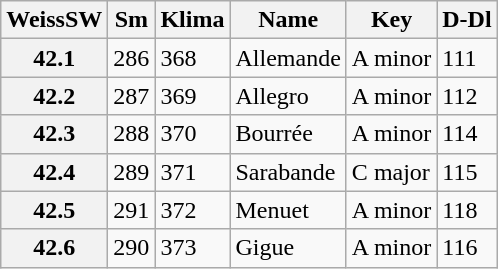<table border="1" class="wikitable sortable">
<tr>
<th data-sort-type="number">WeissSW</th>
<th>Sm</th>
<th>Klima</th>
<th class="unsortable">Name</th>
<th class="unsortable">Key</th>
<th>D-Dl</th>
</tr>
<tr>
<th data-sort-value="1">42.1</th>
<td>286</td>
<td>368</td>
<td>Allemande</td>
<td>A minor</td>
<td>111</td>
</tr>
<tr>
<th data-sort-value="2">42.2</th>
<td>287</td>
<td>369</td>
<td>Allegro</td>
<td>A minor</td>
<td>112</td>
</tr>
<tr>
<th data-sort-value="3">42.3</th>
<td>288</td>
<td>370</td>
<td>Bourrée</td>
<td>A minor</td>
<td>114</td>
</tr>
<tr>
<th data-sort-value="4">42.4</th>
<td>289</td>
<td>371</td>
<td>Sarabande</td>
<td>C major</td>
<td>115</td>
</tr>
<tr>
<th data-sort-value="5">42.5</th>
<td>291</td>
<td>372</td>
<td>Menuet</td>
<td>A minor</td>
<td>118</td>
</tr>
<tr>
<th data-sort-value="6">42.6</th>
<td>290</td>
<td>373</td>
<td>Gigue</td>
<td>A minor</td>
<td>116</td>
</tr>
</table>
